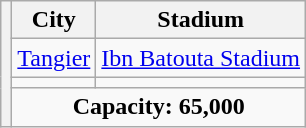<table class="wikitable" style="text-align:center">
<tr>
<th rowspan="4"></th>
<th>City</th>
<th>Stadium</th>
</tr>
<tr>
<td><a href='#'>Tangier</a></td>
<td><a href='#'>Ibn Batouta Stadium</a></td>
</tr>
<tr>
<td></td>
<td></td>
</tr>
<tr>
<td colspan="2"><strong>Capacity: 65,000</strong></td>
</tr>
</table>
